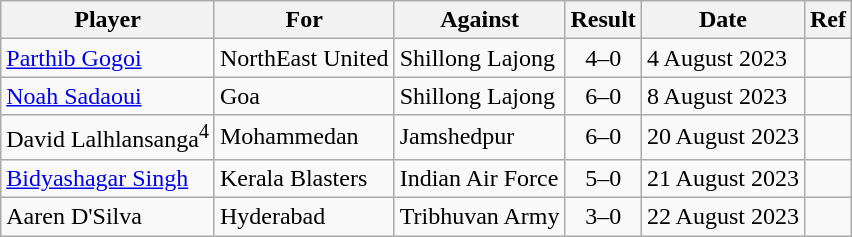<table class="wikitable">
<tr>
<th>Player</th>
<th>For</th>
<th>Against</th>
<th style="text-align:center">Result</th>
<th>Date</th>
<th>Ref</th>
</tr>
<tr>
<td> <a href='#'>Parthib Gogoi</a></td>
<td>NorthEast United</td>
<td>Shillong Lajong</td>
<td align="center">4–0</td>
<td>4 August 2023</td>
<td></td>
</tr>
<tr>
<td> <a href='#'>Noah Sadaoui</a></td>
<td>Goa</td>
<td>Shillong Lajong</td>
<td align="center">6–0</td>
<td>8 August 2023</td>
<td></td>
</tr>
<tr>
<td> David Lalhlansanga<sup>4</sup></td>
<td>Mohammedan</td>
<td>Jamshedpur</td>
<td align="center">6–0</td>
<td>20 August 2023</td>
<td></td>
</tr>
<tr>
<td> <a href='#'>Bidyashagar Singh</a></td>
<td>Kerala Blasters</td>
<td>Indian Air Force</td>
<td align="center">5–0</td>
<td>21 August 2023</td>
<td></td>
</tr>
<tr>
<td> Aaren D'Silva</td>
<td>Hyderabad</td>
<td> Tribhuvan Army</td>
<td align="center">3–0</td>
<td>22 August 2023</td>
<td></td>
</tr>
</table>
